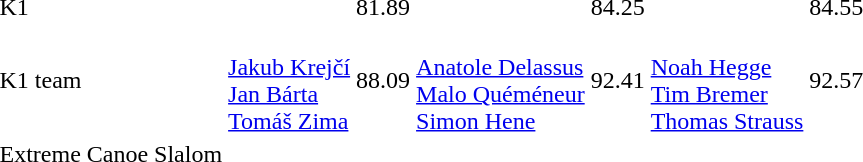<table>
<tr>
<td>K1</td>
<td></td>
<td>81.89</td>
<td></td>
<td>84.25</td>
<td></td>
<td>84.55</td>
</tr>
<tr>
<td>K1 team</td>
<td><br><a href='#'>Jakub Krejčí</a><br><a href='#'>Jan Bárta</a><br><a href='#'>Tomáš Zima</a></td>
<td>88.09</td>
<td><br><a href='#'>Anatole Delassus</a><br><a href='#'>Malo Quéméneur</a><br><a href='#'>Simon Hene</a></td>
<td>92.41</td>
<td><br><a href='#'>Noah Hegge</a><br><a href='#'>Tim Bremer</a><br><a href='#'>Thomas Strauss</a></td>
<td>92.57</td>
</tr>
<tr>
<td>Extreme Canoe Slalom</td>
<td></td>
<td></td>
<td></td>
<td></td>
<td></td>
<td></td>
</tr>
</table>
